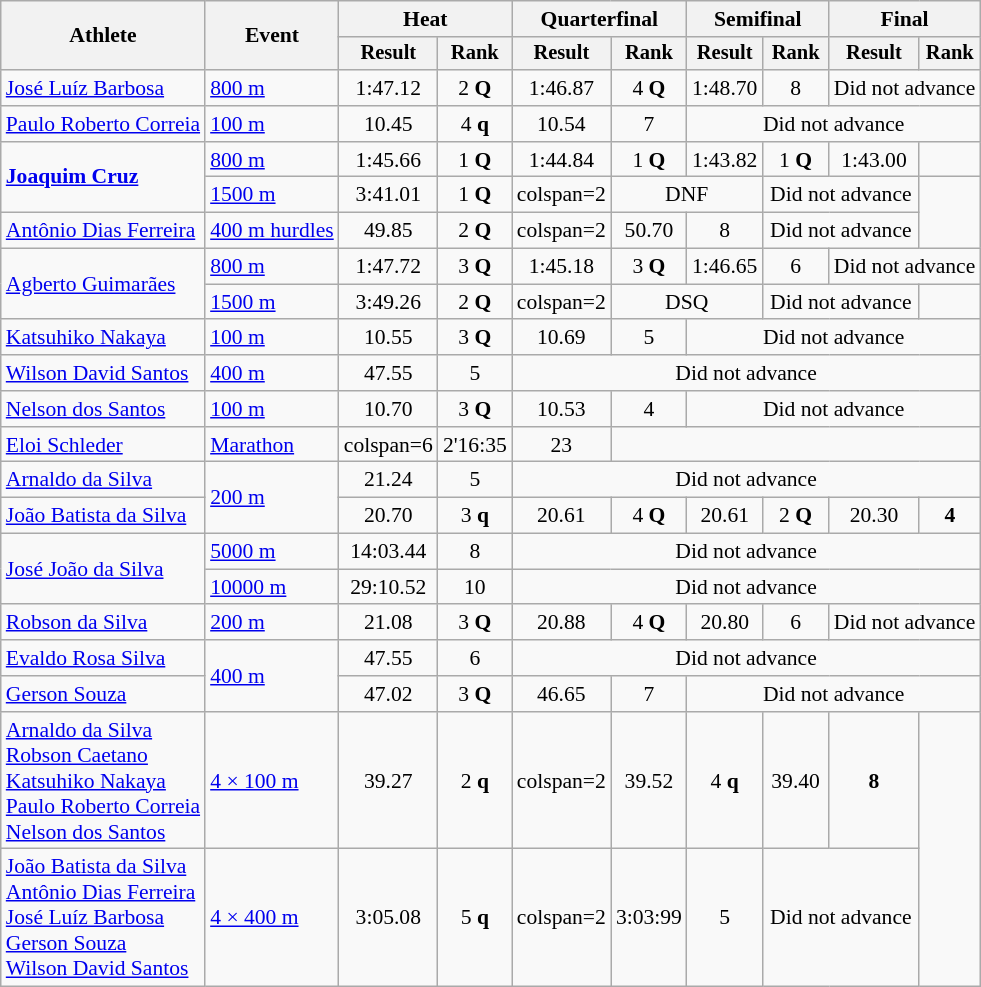<table class="wikitable" style="font-size:90%">
<tr>
<th rowspan="2">Athlete</th>
<th rowspan="2">Event</th>
<th colspan="2">Heat</th>
<th colspan="2">Quarterfinal</th>
<th colspan="2">Semifinal</th>
<th colspan="2">Final</th>
</tr>
<tr style="font-size:95%">
<th>Result</th>
<th>Rank</th>
<th>Result</th>
<th>Rank</th>
<th>Result</th>
<th>Rank</th>
<th>Result</th>
<th>Rank</th>
</tr>
<tr align=center>
<td align=left rowspan="1"><a href='#'>José Luíz Barbosa</a></td>
<td align=left><a href='#'>800 m</a></td>
<td>1:47.12</td>
<td>2 <strong>Q</strong></td>
<td>1:46.87</td>
<td>4 <strong>Q</strong></td>
<td>1:48.70</td>
<td>8</td>
<td colspan=2>Did not advance</td>
</tr>
<tr align=center>
<td align=left rowspan="1"><a href='#'>Paulo Roberto Correia</a></td>
<td align=left><a href='#'>100 m</a></td>
<td>10.45</td>
<td>4 <strong>q</strong></td>
<td>10.54</td>
<td>7</td>
<td colspan=4>Did not advance</td>
</tr>
<tr align=center>
<td align=left rowspan="2"><strong><a href='#'>Joaquim Cruz</a></strong></td>
<td align=left><a href='#'>800 m</a></td>
<td>1:45.66</td>
<td>1 <strong>Q</strong></td>
<td>1:44.84</td>
<td>1 <strong>Q</strong></td>
<td>1:43.82</td>
<td>1 <strong>Q</strong></td>
<td>1:43.00</td>
<td></td>
</tr>
<tr align=center>
<td align=left><a href='#'>1500 m</a></td>
<td>3:41.01</td>
<td>1 <strong>Q</strong></td>
<td>colspan=2 </td>
<td colspan=2>DNF</td>
<td colspan=2>Did not advance</td>
</tr>
<tr align=center>
<td align=left rowspan="1"><a href='#'>Antônio Dias Ferreira</a></td>
<td align=left><a href='#'>400 m hurdles</a></td>
<td>49.85</td>
<td>2 <strong>Q</strong></td>
<td>colspan=2 </td>
<td>50.70</td>
<td>8</td>
<td colspan=2>Did not advance</td>
</tr>
<tr align=center>
<td align=left rowspan="2"><a href='#'>Agberto Guimarães</a></td>
<td align=left><a href='#'>800 m</a></td>
<td>1:47.72</td>
<td>3 <strong>Q</strong></td>
<td>1:45.18</td>
<td>3 <strong>Q</strong></td>
<td>1:46.65</td>
<td>6</td>
<td colspan=2>Did not advance</td>
</tr>
<tr align=center>
<td align=left><a href='#'>1500 m</a></td>
<td>3:49.26</td>
<td>2 <strong>Q</strong></td>
<td>colspan=2 </td>
<td colspan=2>DSQ</td>
<td colspan=2>Did not advance</td>
</tr>
<tr align=center>
<td align=left rowspan="1"><a href='#'>Katsuhiko Nakaya</a></td>
<td align=left><a href='#'>100 m</a></td>
<td>10.55</td>
<td>3 <strong>Q</strong></td>
<td>10.69</td>
<td>5</td>
<td colspan=4>Did not advance</td>
</tr>
<tr align=center>
<td align=left rowspan="1"><a href='#'>Wilson David Santos</a></td>
<td align=left><a href='#'>400 m</a></td>
<td>47.55</td>
<td>5</td>
<td colspan=6>Did not advance</td>
</tr>
<tr align=center>
<td align=left rowspan="1"><a href='#'>Nelson dos Santos</a></td>
<td align=left><a href='#'>100 m</a></td>
<td>10.70</td>
<td>3 <strong>Q</strong></td>
<td>10.53</td>
<td>4</td>
<td colspan=4>Did not advance</td>
</tr>
<tr align=center>
<td align=left rowspan="1"><a href='#'>Eloi Schleder</a></td>
<td align=left><a href='#'>Marathon</a></td>
<td>colspan=6 </td>
<td>2'16:35</td>
<td>23</td>
</tr>
<tr align=center>
<td align=left rowspan="1"><a href='#'>Arnaldo da Silva</a></td>
<td align=left rowspan="2"><a href='#'>200 m</a></td>
<td>21.24</td>
<td>5</td>
<td colspan=6>Did not advance</td>
</tr>
<tr align=center>
<td align=left rowspan="1"><a href='#'>João Batista da Silva</a></td>
<td>20.70</td>
<td>3 <strong>q</strong></td>
<td>20.61</td>
<td>4 <strong>Q</strong></td>
<td>20.61</td>
<td>2 <strong>Q</strong></td>
<td>20.30</td>
<td><strong>4</strong></td>
</tr>
<tr align=center>
<td align=left rowspan="2"><a href='#'>José João da Silva</a></td>
<td align=left><a href='#'>5000 m</a></td>
<td>14:03.44</td>
<td>8</td>
<td colspan=6>Did not advance</td>
</tr>
<tr align=center>
<td align=left><a href='#'>10000 m</a></td>
<td>29:10.52</td>
<td>10</td>
<td colspan=6>Did not advance</td>
</tr>
<tr align=center>
<td align=left rowspan="1"><a href='#'>Robson da Silva</a></td>
<td align=left><a href='#'>200 m</a></td>
<td>21.08</td>
<td>3 <strong>Q</strong></td>
<td>20.88</td>
<td>4 <strong>Q</strong></td>
<td>20.80</td>
<td>6</td>
<td colspan=4>Did not advance</td>
</tr>
<tr align=center>
<td align=left rowspan="1"><a href='#'>Evaldo Rosa Silva</a></td>
<td align=left rowspan="2"><a href='#'>400 m</a></td>
<td>47.55</td>
<td>6</td>
<td colspan=6>Did not advance</td>
</tr>
<tr align=center>
<td align=left rowspan="1"><a href='#'>Gerson Souza</a></td>
<td>47.02</td>
<td>3 <strong>Q</strong></td>
<td>46.65</td>
<td>7</td>
<td colspan=6>Did not advance</td>
</tr>
<tr align=center>
<td align=left rowspan="1"><a href='#'>Arnaldo da Silva</a><br><a href='#'>Robson Caetano</a><br><a href='#'>Katsuhiko Nakaya</a><br><a href='#'>Paulo Roberto Correia</a><br><a href='#'>Nelson dos Santos</a></td>
<td align=left><a href='#'>4 × 100 m</a></td>
<td>39.27</td>
<td>2 <strong>q</strong></td>
<td>colspan=2 </td>
<td>39.52</td>
<td>4 <strong>q</strong></td>
<td>39.40</td>
<td><strong>8</strong></td>
</tr>
<tr align=center>
<td align=left rowspan="1"><a href='#'>João Batista da Silva</a><br><a href='#'>Antônio Dias Ferreira</a><br><a href='#'>José Luíz Barbosa</a><br><a href='#'>Gerson Souza</a><br><a href='#'>Wilson David Santos</a></td>
<td align=left><a href='#'>4 × 400 m</a></td>
<td>3:05.08</td>
<td>5 <strong>q</strong></td>
<td>colspan=2 </td>
<td>3:03:99</td>
<td>5</td>
<td colspan=2>Did not advance</td>
</tr>
</table>
